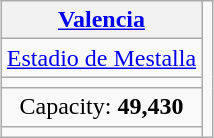<table class="wikitable" style="margin:0.5em auto; text-align:center">
<tr>
<th><a href='#'>Valencia</a></th>
<td rowspan="5"></td>
</tr>
<tr>
<td><a href='#'>Estadio de Mestalla</a></td>
</tr>
<tr>
<td><small></small></td>
</tr>
<tr>
<td>Capacity: <strong>49,430</strong></td>
</tr>
<tr>
<td></td>
</tr>
</table>
